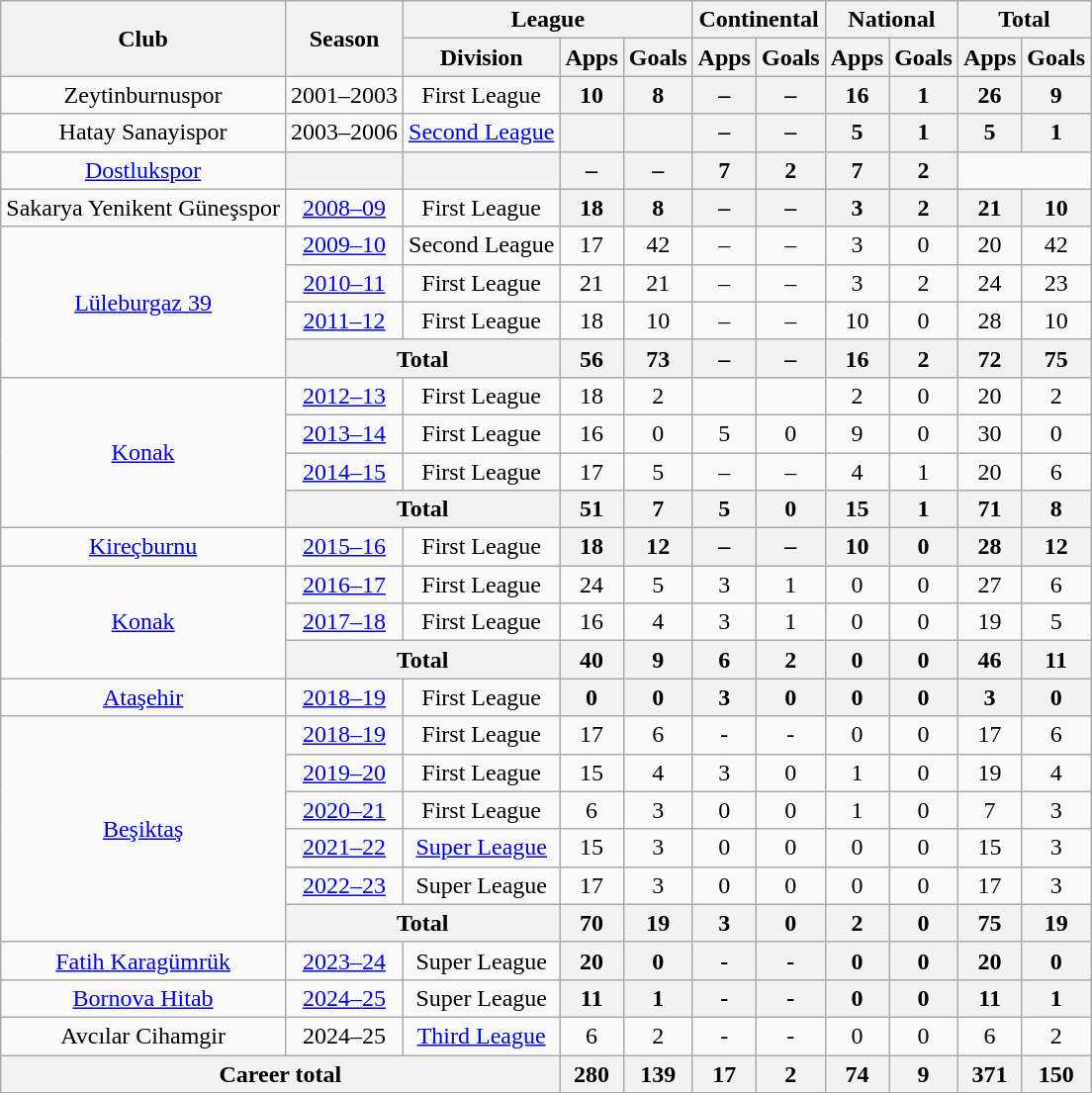<table class="wikitable" style="text-align: center;">
<tr>
<th rowspan=2>Club</th>
<th rowspan=2>Season</th>
<th colspan=3>League</th>
<th colspan=2>Continental</th>
<th colspan=2>National</th>
<th colspan=2>Total</th>
</tr>
<tr>
<th>Division</th>
<th>Apps</th>
<th>Goals</th>
<th>Apps</th>
<th>Goals</th>
<th>Apps</th>
<th>Goals</th>
<th>Apps</th>
<th>Goals</th>
</tr>
<tr>
<td>Zeytinburnuspor</td>
<td>2001–2003</td>
<td>First League</td>
<th>10</th>
<th>8</th>
<th>–</th>
<th>–</th>
<th>16</th>
<th>1</th>
<th>26</th>
<th>9</th>
</tr>
<tr>
<td>Hatay Sanayispor</td>
<td>2003–2006</td>
<td><a href='#'>Second League</a></td>
<th></th>
<th></th>
<th>–</th>
<th>–</th>
<th>5</th>
<th>1</th>
<th>5</th>
<th>1</th>
</tr>
<tr>
<td><a href='#'>Dostlukspor</a></td>
<th></th>
<th></th>
<th>–</th>
<th>–</th>
<th>7</th>
<th>2</th>
<th>7</th>
<th>2</th>
</tr>
<tr>
<td>Sakarya Yenikent Güneşspor</td>
<td><a href='#'>2008–09</a></td>
<td>First League</td>
<th>18</th>
<th>8</th>
<th>–</th>
<th>–</th>
<th>3</th>
<th>2</th>
<th>21</th>
<th>10</th>
</tr>
<tr>
<td rowspan=4><a href='#'>Lüleburgaz 39</a></td>
<td><a href='#'>2009–10</a></td>
<td>Second League</td>
<td>17</td>
<td>42</td>
<td>–</td>
<td>–</td>
<td>3</td>
<td>0</td>
<td>20</td>
<td>42</td>
</tr>
<tr>
<td><a href='#'>2010–11</a></td>
<td>First League</td>
<td>21</td>
<td>21</td>
<td>–</td>
<td>–</td>
<td>3</td>
<td>2</td>
<td>24</td>
<td>23</td>
</tr>
<tr>
<td><a href='#'>2011–12</a></td>
<td>First League</td>
<td>18</td>
<td>10</td>
<td>–</td>
<td>–</td>
<td>10</td>
<td>0</td>
<td>28</td>
<td>10</td>
</tr>
<tr>
<th colspan=2>Total</th>
<th>56</th>
<th>73</th>
<th>–</th>
<th>–</th>
<th>16</th>
<th>2</th>
<th>72</th>
<th>75</th>
</tr>
<tr>
<td rowspan=4><a href='#'>Konak</a></td>
<td><a href='#'>2012–13</a></td>
<td>First League</td>
<td>18</td>
<td>2</td>
<td></td>
<td></td>
<td>2</td>
<td>0</td>
<td>20</td>
<td>2</td>
</tr>
<tr>
<td><a href='#'>2013–14</a></td>
<td>First League</td>
<td>16</td>
<td>0</td>
<td>5</td>
<td>0</td>
<td>9</td>
<td>0</td>
<td>30</td>
<td>0</td>
</tr>
<tr>
<td><a href='#'>2014–15</a></td>
<td>First League</td>
<td>17</td>
<td>5</td>
<td>–</td>
<td>–</td>
<td>4</td>
<td>1</td>
<td>20</td>
<td>6</td>
</tr>
<tr>
<th colspan=2>Total</th>
<th>51</th>
<th>7</th>
<th>5</th>
<th>0</th>
<th>15</th>
<th>1</th>
<th>71</th>
<th>8</th>
</tr>
<tr>
<td><a href='#'>Kireçburnu</a></td>
<td><a href='#'>2015–16</a></td>
<td>First League</td>
<th>18</th>
<th>12</th>
<th>–</th>
<th>–</th>
<th>10</th>
<th>0</th>
<th>28</th>
<th>12</th>
</tr>
<tr>
<td rowspan=3><a href='#'>Konak</a></td>
<td><a href='#'>2016–17</a></td>
<td>First League</td>
<td>24</td>
<td>5</td>
<td>3</td>
<td>1</td>
<td>0</td>
<td>0</td>
<td>27</td>
<td>6</td>
</tr>
<tr>
<td><a href='#'>2017–18</a></td>
<td>First League</td>
<td>16</td>
<td>4</td>
<td>3</td>
<td>1</td>
<td>0</td>
<td>0</td>
<td>19</td>
<td>5</td>
</tr>
<tr>
<th colspan=2>Total</th>
<th>40</th>
<th>9</th>
<th>6</th>
<th>2</th>
<th>0</th>
<th>0</th>
<th>46</th>
<th>11</th>
</tr>
<tr>
<td><a href='#'>Ataşehir</a></td>
<td><a href='#'>2018–19</a></td>
<td>First League</td>
<th>0</th>
<th>0</th>
<th>3</th>
<th>0</th>
<th>0</th>
<th>0</th>
<th>3</th>
<th>0</th>
</tr>
<tr>
<td rowspan=6><a href='#'>Beşiktaş</a></td>
<td><a href='#'>2018–19</a></td>
<td>First League</td>
<td>17</td>
<td>6</td>
<td>-</td>
<td>-</td>
<td>0</td>
<td>0</td>
<td>17</td>
<td>6</td>
</tr>
<tr>
<td><a href='#'>2019–20</a></td>
<td>First League</td>
<td>15</td>
<td>4</td>
<td>3</td>
<td>0</td>
<td>1</td>
<td>0</td>
<td>19</td>
<td>4</td>
</tr>
<tr>
<td><a href='#'>2020–21</a></td>
<td>First League</td>
<td>6</td>
<td>3</td>
<td>0</td>
<td>0</td>
<td>1</td>
<td>0</td>
<td>7</td>
<td>3</td>
</tr>
<tr>
<td><a href='#'>2021–22</a></td>
<td><a href='#'>Super League</a></td>
<td>15</td>
<td>3</td>
<td>0</td>
<td>0</td>
<td>0</td>
<td>0</td>
<td>15</td>
<td>3</td>
</tr>
<tr>
<td><a href='#'>2022–23</a></td>
<td>Super League</td>
<td>17</td>
<td>3</td>
<td>0</td>
<td>0</td>
<td>0</td>
<td>0</td>
<td>17</td>
<td>3</td>
</tr>
<tr>
<th colspan="2">Total</th>
<th>70</th>
<th>19</th>
<th>3</th>
<th>0</th>
<th>2</th>
<th>0</th>
<th>75</th>
<th>19</th>
</tr>
<tr>
<td><a href='#'>Fatih Karagümrük</a></td>
<td><a href='#'>2023–24</a></td>
<td>Super League</td>
<th>20</th>
<th>0</th>
<th>-</th>
<th>-</th>
<th>0</th>
<th>0</th>
<th>20</th>
<th>0</th>
</tr>
<tr>
<td><a href='#'>Bornova Hitab</a></td>
<td><a href='#'>2024–25</a></td>
<td>Super League</td>
<th>11</th>
<th>1</th>
<th>-</th>
<th>-</th>
<th>0</th>
<th>0</th>
<th>11</th>
<th>1</th>
</tr>
<tr>
<td>Avcılar Cihamgir</td>
<td>2024–25</td>
<td><a href='#'>Third League</a></td>
<td>6</td>
<td>2</td>
<td>-</td>
<td>-</td>
<td>0</td>
<td>0</td>
<td>6</td>
<td>2</td>
</tr>
<tr>
<th colspan=3>Career total</th>
<th>280</th>
<th>139</th>
<th>17</th>
<th>2</th>
<th>74</th>
<th>9</th>
<th>371</th>
<th>150</th>
</tr>
</table>
